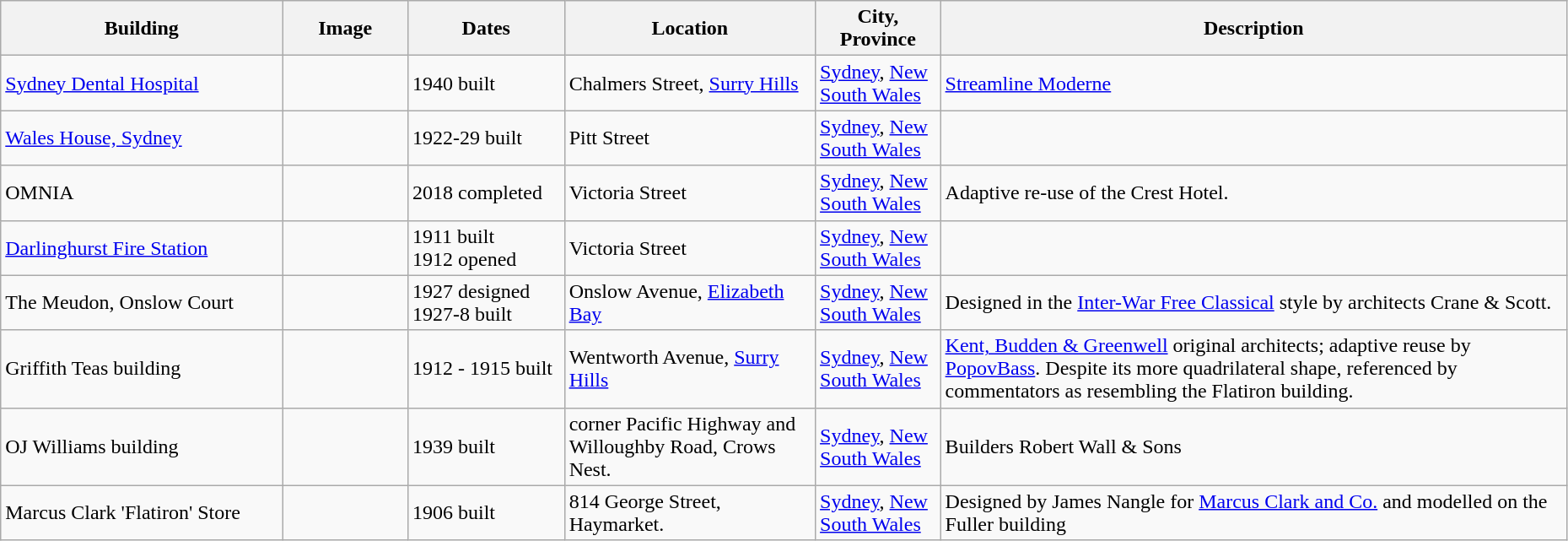<table class="wikitable sortable" style="width:98%">
<tr>
<th width = 18%><strong>Building</strong></th>
<th width = 8% class="unsortable"><strong>Image</strong></th>
<th width = 10%><strong>Dates</strong></th>
<th><strong>Location</strong></th>
<th width = 8%><strong>City, Province</strong></th>
<th class="unsortable"><strong>Description</strong></th>
</tr>
<tr>
<td><a href='#'>Sydney Dental Hospital</a></td>
<td></td>
<td>1940 built</td>
<td>Chalmers Street, <a href='#'>Surry Hills</a><br></td>
<td><a href='#'>Sydney</a>, <a href='#'>New South Wales</a></td>
<td><a href='#'>Streamline Moderne</a></td>
</tr>
<tr>
<td><a href='#'>Wales House, Sydney</a></td>
<td></td>
<td>1922-29 built</td>
<td>Pitt Street<br></td>
<td><a href='#'>Sydney</a>, <a href='#'>New South Wales</a></td>
<td></td>
</tr>
<tr>
<td>OMNIA</td>
<td></td>
<td>2018 completed</td>
<td>Victoria Street<br></td>
<td><a href='#'>Sydney</a>, <a href='#'>New South Wales</a></td>
<td>Adaptive re-use of the Crest Hotel.</td>
</tr>
<tr>
<td><a href='#'>Darlinghurst Fire Station</a></td>
<td></td>
<td>1911 built<br> 1912 opened</td>
<td>Victoria Street<br></td>
<td><a href='#'>Sydney</a>, <a href='#'>New South Wales</a></td>
<td></td>
</tr>
<tr>
<td>The Meudon, Onslow Court</td>
<td></td>
<td>1927 designed<br>1927-8 built</td>
<td>Onslow Avenue, <a href='#'>Elizabeth Bay</a><br></td>
<td><a href='#'>Sydney</a>, <a href='#'>New South Wales</a></td>
<td>Designed in the <a href='#'>Inter-War Free Classical</a> style by architects Crane & Scott.</td>
</tr>
<tr>
<td>Griffith Teas building</td>
<td></td>
<td>1912 - 1915 built</td>
<td>Wentworth Avenue, <a href='#'>Surry Hills</a> </td>
<td><a href='#'>Sydney</a>, <a href='#'>New South Wales</a></td>
<td><a href='#'>Kent, Budden & Greenwell</a> original architects; adaptive reuse by <a href='#'>PopovBass</a>. Despite its more quadrilateral shape, referenced by commentators as resembling the Flatiron building.</td>
</tr>
<tr>
<td>OJ Williams building</td>
<td></td>
<td>1939 built</td>
<td>corner Pacific Highway and Willoughby Road, Crows Nest. </td>
<td><a href='#'>Sydney</a>, <a href='#'>New South Wales</a></td>
<td>Builders Robert Wall & Sons</td>
</tr>
<tr>
<td>Marcus Clark 'Flatiron' Store</td>
<td></td>
<td>1906 built</td>
<td>814 George Street, Haymarket. </td>
<td><a href='#'>Sydney</a>, <a href='#'>New South Wales</a></td>
<td>Designed by James Nangle for <a href='#'>Marcus Clark and Co.</a> and modelled on the Fuller building</td>
</tr>
</table>
